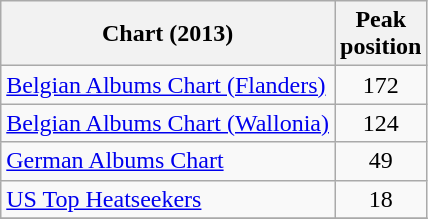<table class="wikitable sortable plainrowheaders" style="text-align:center;">
<tr>
<th scope="col">Chart (2013)</th>
<th scope="col">Peak<br>position</th>
</tr>
<tr>
<td align=left><a href='#'>Belgian Albums Chart (Flanders)</a></td>
<td>172</td>
</tr>
<tr>
<td align=left><a href='#'>Belgian Albums Chart (Wallonia)</a></td>
<td>124</td>
</tr>
<tr>
<td align="left"><a href='#'>German Albums Chart</a></td>
<td>49</td>
</tr>
<tr>
<td align="left"><a href='#'>US Top Heatseekers</a></td>
<td>18</td>
</tr>
<tr>
</tr>
</table>
